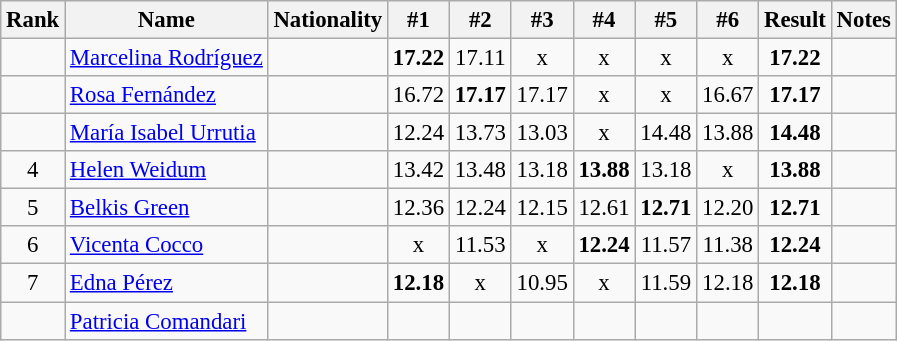<table class="wikitable sortable" style="text-align:center;font-size:95%">
<tr>
<th>Rank</th>
<th>Name</th>
<th>Nationality</th>
<th>#1</th>
<th>#2</th>
<th>#3</th>
<th>#4</th>
<th>#5</th>
<th>#6</th>
<th>Result</th>
<th>Notes</th>
</tr>
<tr>
<td></td>
<td align=left><a href='#'>Marcelina Rodríguez</a></td>
<td align=left></td>
<td><strong>17.22</strong></td>
<td>17.11</td>
<td>x</td>
<td>x</td>
<td>x</td>
<td>x</td>
<td><strong>17.22</strong></td>
<td></td>
</tr>
<tr>
<td></td>
<td align=left><a href='#'>Rosa Fernández</a></td>
<td align=left></td>
<td>16.72</td>
<td><strong>17.17</strong></td>
<td>17.17</td>
<td>x</td>
<td>x</td>
<td>16.67</td>
<td><strong>17.17</strong></td>
<td></td>
</tr>
<tr>
<td></td>
<td align=left><a href='#'>María Isabel Urrutia</a></td>
<td align=left></td>
<td>12.24</td>
<td>13.73</td>
<td>13.03</td>
<td>x</td>
<td>14.48</td>
<td>13.88</td>
<td><strong>14.48</strong></td>
<td></td>
</tr>
<tr>
<td>4</td>
<td align=left><a href='#'>Helen Weidum</a></td>
<td align=left></td>
<td>13.42</td>
<td>13.48</td>
<td>13.18</td>
<td><strong>13.88</strong></td>
<td>13.18</td>
<td>x</td>
<td><strong>13.88</strong></td>
<td></td>
</tr>
<tr>
<td>5</td>
<td align=left><a href='#'>Belkis Green</a></td>
<td align=left></td>
<td>12.36</td>
<td>12.24</td>
<td>12.15</td>
<td>12.61</td>
<td><strong>12.71</strong></td>
<td>12.20</td>
<td><strong>12.71</strong></td>
<td></td>
</tr>
<tr>
<td>6</td>
<td align=left><a href='#'>Vicenta Cocco</a></td>
<td align=left></td>
<td>x</td>
<td>11.53</td>
<td>x</td>
<td><strong>12.24</strong></td>
<td>11.57</td>
<td>11.38</td>
<td><strong>12.24</strong></td>
<td></td>
</tr>
<tr>
<td>7</td>
<td align=left><a href='#'>Edna Pérez</a></td>
<td align=left></td>
<td><strong>12.18</strong></td>
<td>x</td>
<td>10.95</td>
<td>x</td>
<td>11.59</td>
<td>12.18</td>
<td><strong>12.18</strong></td>
<td></td>
</tr>
<tr>
<td></td>
<td align=left><a href='#'>Patricia Comandari</a></td>
<td align=left></td>
<td></td>
<td></td>
<td></td>
<td></td>
<td></td>
<td></td>
<td></td>
<td></td>
</tr>
</table>
